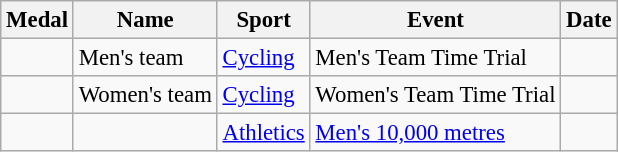<table class="wikitable sortable" style="font-size:95%">
<tr>
<th>Medal</th>
<th>Name</th>
<th>Sport</th>
<th>Event</th>
<th>Date</th>
</tr>
<tr>
<td></td>
<td>Men's team</td>
<td><a href='#'>Cycling</a></td>
<td>Men's Team Time Trial</td>
<td></td>
</tr>
<tr>
<td></td>
<td>Women's team</td>
<td><a href='#'>Cycling</a></td>
<td>Women's Team Time Trial</td>
<td></td>
</tr>
<tr>
<td></td>
<td></td>
<td><a href='#'>Athletics</a></td>
<td><a href='#'>Men's 10,000 metres</a></td>
<td></td>
</tr>
</table>
